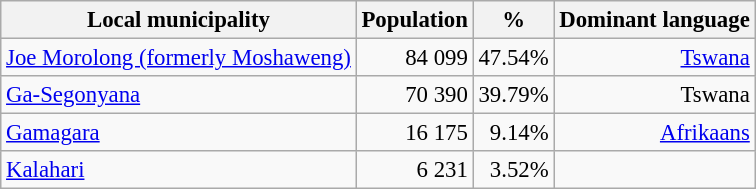<table class="wikitable" style="font-size: 95%; text-align: right">
<tr>
<th>Local municipality</th>
<th>Population</th>
<th>%</th>
<th>Dominant language</th>
</tr>
<tr>
<td align=left><a href='#'>Joe Morolong (formerly Moshaweng)</a></td>
<td>84 099</td>
<td>47.54%</td>
<td><a href='#'>Tswana</a></td>
</tr>
<tr>
<td align=left><a href='#'>Ga-Segonyana</a></td>
<td>70 390</td>
<td>39.79%</td>
<td>Tswana</td>
</tr>
<tr>
<td align=left><a href='#'>Gamagara</a></td>
<td>16 175</td>
<td>9.14%</td>
<td><a href='#'>Afrikaans</a></td>
</tr>
<tr>
<td align=left><a href='#'>Kalahari</a></td>
<td>6 231</td>
<td>3.52%</td>
<td></td>
</tr>
</table>
